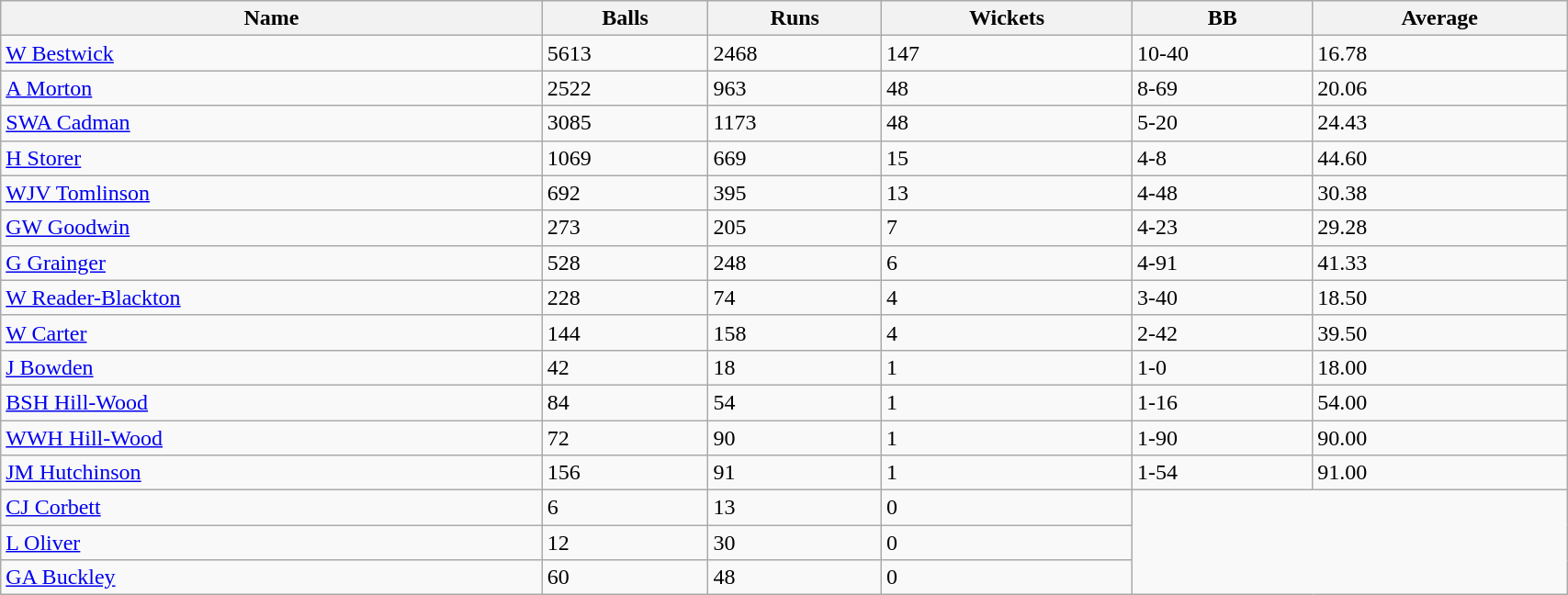<table class="wikitable sortable" style="width:90%;">
<tr style="background:#efefef;">
<th>Name</th>
<th>Balls</th>
<th>Runs</th>
<th>Wickets</th>
<th>BB</th>
<th>Average</th>
</tr>
<tr>
<td><a href='#'>W Bestwick</a></td>
<td>5613</td>
<td>2468</td>
<td>147</td>
<td>10-40</td>
<td>16.78</td>
</tr>
<tr>
<td><a href='#'>A Morton</a></td>
<td>2522</td>
<td>963</td>
<td>48</td>
<td>8-69</td>
<td>20.06</td>
</tr>
<tr>
<td><a href='#'>SWA Cadman</a></td>
<td>3085</td>
<td>1173</td>
<td>48</td>
<td>5-20</td>
<td>24.43</td>
</tr>
<tr>
<td><a href='#'>H Storer</a></td>
<td>1069</td>
<td>669</td>
<td>15</td>
<td>4-8</td>
<td>44.60</td>
</tr>
<tr>
<td><a href='#'>WJV Tomlinson</a></td>
<td>692</td>
<td>395</td>
<td>13</td>
<td>4-48</td>
<td>30.38</td>
</tr>
<tr>
<td><a href='#'>GW Goodwin</a></td>
<td>273</td>
<td>205</td>
<td>7</td>
<td>4-23</td>
<td>29.28</td>
</tr>
<tr>
<td><a href='#'>G Grainger</a></td>
<td>528</td>
<td>248</td>
<td>6</td>
<td>4-91</td>
<td>41.33</td>
</tr>
<tr>
<td><a href='#'>W Reader-Blackton</a></td>
<td>228</td>
<td>74</td>
<td>4</td>
<td>3-40</td>
<td>18.50</td>
</tr>
<tr>
<td><a href='#'>W Carter</a></td>
<td>144</td>
<td>158</td>
<td>4</td>
<td>2-42</td>
<td>39.50</td>
</tr>
<tr>
<td><a href='#'>J Bowden</a></td>
<td>42</td>
<td>18</td>
<td>1</td>
<td>1-0</td>
<td>18.00</td>
</tr>
<tr>
<td><a href='#'>BSH Hill-Wood</a></td>
<td>84</td>
<td>54</td>
<td>1</td>
<td>1-16</td>
<td>54.00</td>
</tr>
<tr>
<td><a href='#'>WWH Hill-Wood</a></td>
<td>72</td>
<td>90</td>
<td>1</td>
<td>1-90</td>
<td>90.00</td>
</tr>
<tr>
<td><a href='#'>JM Hutchinson</a></td>
<td>156</td>
<td>91</td>
<td>1</td>
<td>1-54</td>
<td>91.00</td>
</tr>
<tr>
<td><a href='#'>CJ Corbett</a></td>
<td>6</td>
<td>13</td>
<td>0</td>
</tr>
<tr>
<td><a href='#'>L Oliver</a></td>
<td>12</td>
<td>30</td>
<td>0</td>
</tr>
<tr>
<td><a href='#'>GA Buckley</a></td>
<td>60</td>
<td>48</td>
<td>0 </td>
</tr>
</table>
